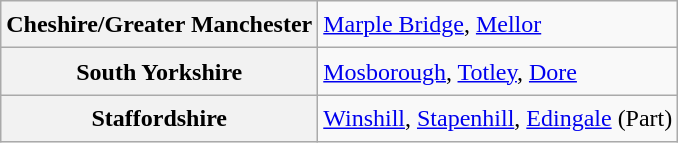<table class="wikitable" style="border:0; text-align:left; line-height:150%;">
<tr>
<th scope="row">Cheshire/Greater Manchester</th>
<td><a href='#'>Marple Bridge</a>, <a href='#'>Mellor</a></td>
</tr>
<tr>
<th scope="row">South Yorkshire</th>
<td><a href='#'>Mosborough</a>, <a href='#'>Totley</a>, <a href='#'>Dore</a></td>
</tr>
<tr>
<th scope="row">Staffordshire</th>
<td><a href='#'>Winshill</a>, <a href='#'>Stapenhill</a>, <a href='#'>Edingale</a> (Part)</td>
</tr>
</table>
